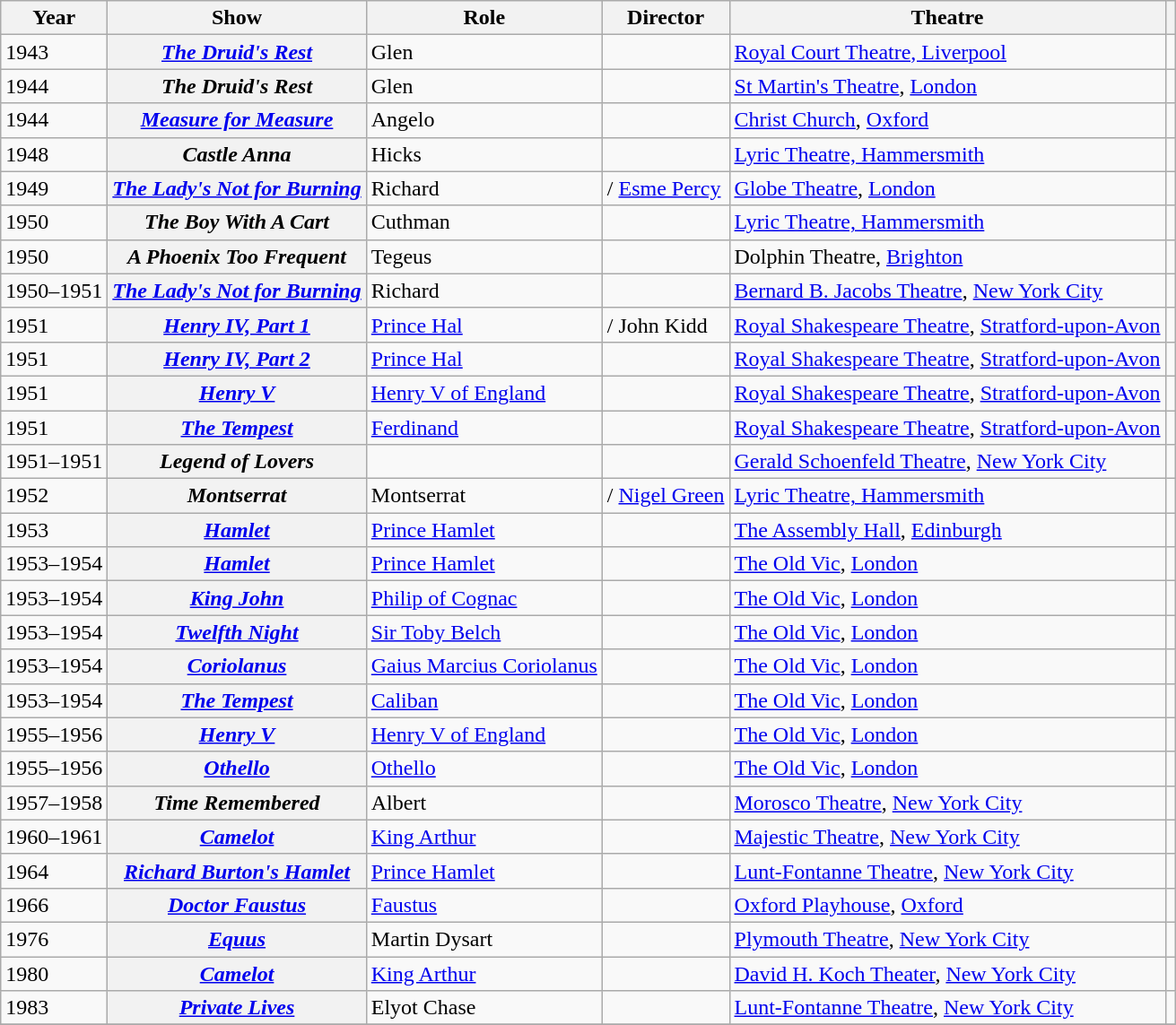<table class="wikitable plainrowheaders sortable" style="margin-right: 0;">
<tr>
<th scope="col">Year</th>
<th scope="col">Show</th>
<th scope="col">Role</th>
<th scope="col">Director</th>
<th scope="col">Theatre</th>
<th scope="col" class="unsortable"></th>
</tr>
<tr>
<td>1943</td>
<th scope="row"><em><a href='#'>The Druid's Rest</a></em></th>
<td>Glen</td>
<td></td>
<td><a href='#'>Royal Court Theatre, Liverpool</a></td>
<td style="text-align: center;"></td>
</tr>
<tr>
<td>1944</td>
<th scope="row"><em>The Druid's Rest</em></th>
<td>Glen</td>
<td></td>
<td><a href='#'>St Martin's Theatre</a>, <a href='#'>London</a></td>
<td style="text-align: center;"></td>
</tr>
<tr>
<td>1944</td>
<th scope="row"><em><a href='#'>Measure for Measure</a></em></th>
<td>Angelo</td>
<td></td>
<td><a href='#'>Christ Church</a>, <a href='#'>Oxford</a></td>
<td style="text-align: center;"></td>
</tr>
<tr>
<td>1948</td>
<th scope="row"><em>Castle Anna</em></th>
<td>Hicks</td>
<td></td>
<td><a href='#'>Lyric Theatre, Hammersmith</a></td>
<td style="text-align: center;"></td>
</tr>
<tr>
<td>1949</td>
<th scope="row"><em><a href='#'>The Lady's Not for Burning</a></em></th>
<td>Richard</td>
<td> / <a href='#'>Esme Percy</a></td>
<td><a href='#'>Globe Theatre</a>, <a href='#'>London</a></td>
<td style="text-align: center;"></td>
</tr>
<tr>
<td>1950</td>
<th scope="row"><em>The Boy With A Cart</em></th>
<td>Cuthman</td>
<td></td>
<td><a href='#'>Lyric Theatre, Hammersmith</a></td>
<td style="text-align: center;"></td>
</tr>
<tr>
<td>1950</td>
<th scope="row"><em>A Phoenix Too Frequent</em></th>
<td>Tegeus</td>
<td></td>
<td>Dolphin Theatre, <a href='#'>Brighton</a></td>
<td style="text-align: center;"></td>
</tr>
<tr>
<td>1950–1951</td>
<th scope="row"><em><a href='#'>The Lady's Not for Burning</a></em></th>
<td>Richard</td>
<td></td>
<td><a href='#'>Bernard B. Jacobs Theatre</a>, <a href='#'>New York City</a></td>
<td style="text-align: center;"></td>
</tr>
<tr>
<td>1951</td>
<th scope="row"><em><a href='#'>Henry IV, Part 1</a></em></th>
<td><a href='#'>Prince Hal</a></td>
<td> / John Kidd</td>
<td><a href='#'>Royal Shakespeare Theatre</a>, <a href='#'>Stratford-upon-Avon</a></td>
<td style="text-align: center;"></td>
</tr>
<tr>
<td>1951</td>
<th scope="row"><em><a href='#'>Henry IV, Part 2</a></em></th>
<td><a href='#'>Prince Hal</a></td>
<td></td>
<td><a href='#'>Royal Shakespeare Theatre</a>, <a href='#'>Stratford-upon-Avon</a></td>
<td style="text-align: center;"></td>
</tr>
<tr>
<td>1951</td>
<th scope="row"><em><a href='#'>Henry V</a></em></th>
<td><a href='#'>Henry V of England</a></td>
<td></td>
<td><a href='#'>Royal Shakespeare Theatre</a>, <a href='#'>Stratford-upon-Avon</a></td>
<td style="text-align: center;"></td>
</tr>
<tr>
<td>1951</td>
<th scope="row"><em><a href='#'>The Tempest</a></em></th>
<td><a href='#'>Ferdinand</a></td>
<td></td>
<td><a href='#'>Royal Shakespeare Theatre</a>, <a href='#'>Stratford-upon-Avon</a></td>
<td style="text-align: center;"></td>
</tr>
<tr>
<td>1951–1951</td>
<th scope="row"><em>Legend of Lovers</em></th>
<td></td>
<td></td>
<td><a href='#'>Gerald Schoenfeld Theatre</a>, <a href='#'>New York City</a></td>
<td style="text-align: center;"></td>
</tr>
<tr>
<td>1952</td>
<th scope="row"><em>Montserrat</em></th>
<td>Montserrat</td>
<td> / <a href='#'>Nigel Green</a></td>
<td><a href='#'>Lyric Theatre, Hammersmith</a></td>
<td style="text-align: center;"></td>
</tr>
<tr>
<td>1953</td>
<th scope="row"><em><a href='#'>Hamlet</a></em></th>
<td><a href='#'>Prince Hamlet</a></td>
<td></td>
<td><a href='#'>The Assembly Hall</a>, <a href='#'>Edinburgh</a></td>
<td style="text-align: center;"></td>
</tr>
<tr>
<td>1953–1954</td>
<th scope="row"><em><a href='#'>Hamlet</a></em></th>
<td><a href='#'>Prince Hamlet</a></td>
<td></td>
<td><a href='#'>The Old Vic</a>, <a href='#'>London</a></td>
<td style="text-align: center;"></td>
</tr>
<tr>
<td>1953–1954</td>
<th scope="row"><em><a href='#'>King John</a></em></th>
<td><a href='#'>Philip of Cognac</a></td>
<td></td>
<td><a href='#'>The Old Vic</a>, <a href='#'>London</a></td>
<td style="text-align: center;"></td>
</tr>
<tr>
<td>1953–1954</td>
<th scope="row"><em><a href='#'>Twelfth Night</a></em></th>
<td><a href='#'>Sir Toby Belch</a></td>
<td></td>
<td><a href='#'>The Old Vic</a>, <a href='#'>London</a></td>
<td style="text-align: center;"></td>
</tr>
<tr>
<td>1953–1954</td>
<th scope="row"><em><a href='#'>Coriolanus</a></em></th>
<td><a href='#'>Gaius Marcius Coriolanus</a></td>
<td></td>
<td><a href='#'>The Old Vic</a>, <a href='#'>London</a></td>
<td style="text-align: center;"></td>
</tr>
<tr>
<td>1953–1954</td>
<th scope="row"><em><a href='#'>The Tempest</a></em></th>
<td><a href='#'>Caliban</a></td>
<td></td>
<td><a href='#'>The Old Vic</a>, <a href='#'>London</a></td>
<td style="text-align: center;"></td>
</tr>
<tr>
<td>1955–1956</td>
<th scope="row"><em><a href='#'>Henry V</a></em></th>
<td><a href='#'>Henry V of England</a></td>
<td></td>
<td><a href='#'>The Old Vic</a>, <a href='#'>London</a></td>
<td style="text-align: center;"></td>
</tr>
<tr>
<td>1955–1956</td>
<th scope="row"><em><a href='#'>Othello</a></em></th>
<td><a href='#'>Othello</a></td>
<td></td>
<td><a href='#'>The Old Vic</a>, <a href='#'>London</a></td>
<td style="text-align: center;"></td>
</tr>
<tr>
<td>1957–1958</td>
<th scope="row"><em>Time Remembered</em></th>
<td>Albert</td>
<td></td>
<td><a href='#'>Morosco Theatre</a>, <a href='#'>New York City</a></td>
<td style="text-align: center;"></td>
</tr>
<tr>
<td>1960–1961</td>
<th scope="row"><em><a href='#'>Camelot</a></em></th>
<td><a href='#'>King Arthur</a></td>
<td></td>
<td><a href='#'>Majestic Theatre</a>, <a href='#'>New York City</a></td>
<td style="text-align: center;"></td>
</tr>
<tr>
<td>1964</td>
<th scope="row"><em><a href='#'>Richard Burton's Hamlet</a></em></th>
<td><a href='#'>Prince Hamlet</a></td>
<td></td>
<td><a href='#'>Lunt-Fontanne Theatre</a>, <a href='#'>New York City</a></td>
<td style="text-align: center;"></td>
</tr>
<tr>
<td>1966</td>
<th scope="row"><em><a href='#'>Doctor Faustus</a></em></th>
<td><a href='#'>Faustus</a></td>
<td></td>
<td><a href='#'>Oxford Playhouse</a>, <a href='#'>Oxford</a></td>
<td style="text-align: center;"></td>
</tr>
<tr>
<td>1976</td>
<th scope="row"><em><a href='#'>Equus</a></em></th>
<td>Martin Dysart</td>
<td></td>
<td><a href='#'>Plymouth Theatre</a>, <a href='#'>New York City</a></td>
<td style="text-align: center;"></td>
</tr>
<tr>
<td>1980</td>
<th scope="row"><em><a href='#'>Camelot</a></em></th>
<td><a href='#'>King Arthur</a></td>
<td></td>
<td><a href='#'>David H. Koch Theater</a>, <a href='#'>New York City</a></td>
<td style="text-align: center;"></td>
</tr>
<tr>
<td>1983</td>
<th scope="row"><em><a href='#'>Private Lives</a></em></th>
<td>Elyot Chase</td>
<td></td>
<td><a href='#'>Lunt-Fontanne Theatre</a>, <a href='#'>New York City</a></td>
<td style="text-align: center;"></td>
</tr>
<tr>
</tr>
</table>
